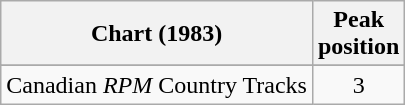<table class="wikitable sortable">
<tr>
<th align="left">Chart (1983)</th>
<th align="center">Peak<br>position</th>
</tr>
<tr>
</tr>
<tr>
<td align="left">Canadian <em>RPM</em> Country Tracks</td>
<td align="center">3</td>
</tr>
</table>
